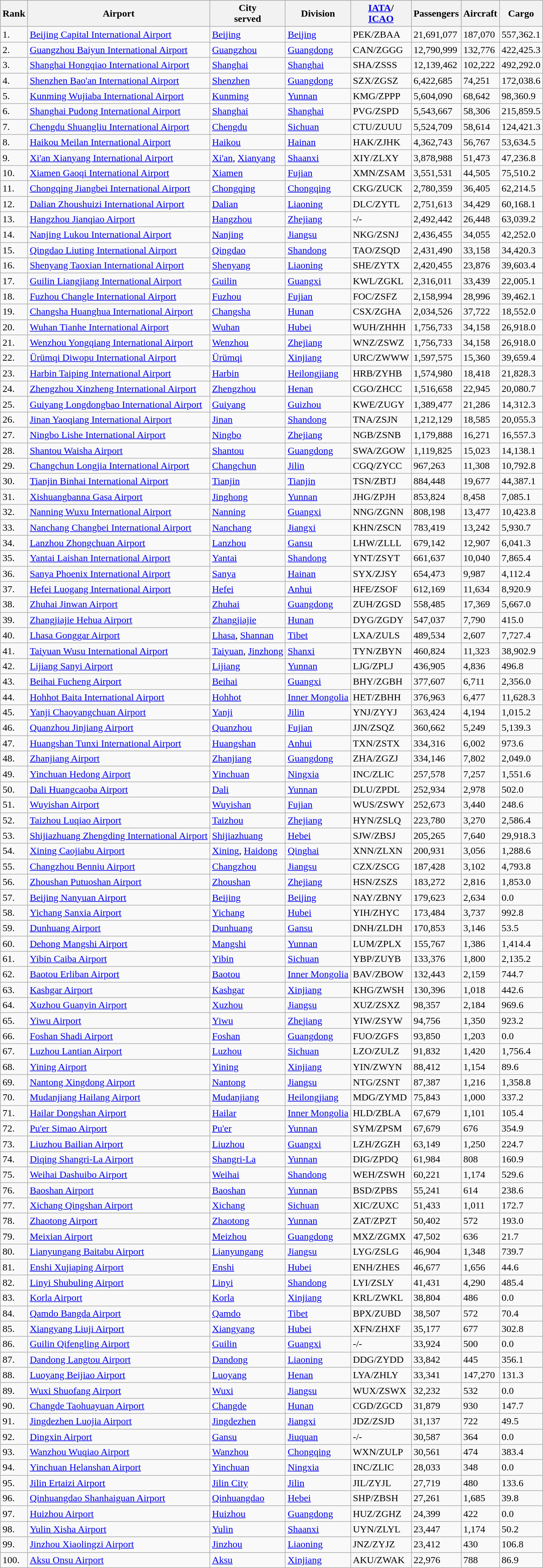<table class="wikitable sortable">
<tr bgcolor=lightgrey>
<th>Rank</th>
<th>Airport</th>
<th>City<br>served</th>
<th>Division</th>
<th><a href='#'>IATA</a>/<br><a href='#'>ICAO</a></th>
<th>Passengers</th>
<th>Aircraft</th>
<th>Cargo</th>
</tr>
<tr>
<td>1.</td>
<td><a href='#'>Beijing Capital International Airport</a></td>
<td><a href='#'>Beijing</a></td>
<td><a href='#'>Beijing</a></td>
<td>PEK/ZBAA</td>
<td>21,691,077</td>
<td>187,070</td>
<td>557,362.1</td>
</tr>
<tr>
<td>2.</td>
<td><a href='#'>Guangzhou Baiyun International Airport</a></td>
<td><a href='#'>Guangzhou</a></td>
<td><a href='#'>Guangdong</a></td>
<td>CAN/ZGGG</td>
<td>12,790,999</td>
<td>132,776</td>
<td>422,425.3</td>
</tr>
<tr>
<td>3.</td>
<td><a href='#'>Shanghai Hongqiao International Airport</a></td>
<td><a href='#'>Shanghai</a></td>
<td><a href='#'>Shanghai</a></td>
<td>SHA/ZSSS</td>
<td>12,139,462</td>
<td>102,222</td>
<td>492,292.0</td>
</tr>
<tr>
<td>4.</td>
<td><a href='#'>Shenzhen Bao'an International Airport</a></td>
<td><a href='#'>Shenzhen</a></td>
<td><a href='#'>Guangdong</a></td>
<td>SZX/ZGSZ</td>
<td>6,422,685</td>
<td>74,251</td>
<td>172,038.6</td>
</tr>
<tr>
<td>5.</td>
<td><a href='#'>Kunming Wujiaba International Airport</a></td>
<td><a href='#'>Kunming</a></td>
<td><a href='#'>Yunnan</a></td>
<td>KMG/ZPPP</td>
<td>5,604,090</td>
<td>68,642</td>
<td>98,360.9</td>
</tr>
<tr>
<td>6.</td>
<td><a href='#'>Shanghai Pudong International Airport</a></td>
<td><a href='#'>Shanghai</a></td>
<td><a href='#'>Shanghai</a></td>
<td>PVG/ZSPD</td>
<td>5,543,667</td>
<td>58,306</td>
<td>215,859.5</td>
</tr>
<tr>
<td>7.</td>
<td><a href='#'>Chengdu Shuangliu International Airport</a></td>
<td><a href='#'>Chengdu</a></td>
<td><a href='#'>Sichuan</a></td>
<td>CTU/ZUUU</td>
<td>5,524,709</td>
<td>58,614</td>
<td>124,421.3</td>
</tr>
<tr>
<td>8.</td>
<td><a href='#'>Haikou Meilan International Airport</a></td>
<td><a href='#'>Haikou</a></td>
<td><a href='#'>Hainan</a></td>
<td>HAK/ZJHK</td>
<td>4,362,743</td>
<td>56,767</td>
<td>53,634.5</td>
</tr>
<tr>
<td>9.</td>
<td><a href='#'>Xi'an Xianyang International Airport</a></td>
<td><a href='#'>Xi'an</a>, <a href='#'>Xianyang</a></td>
<td><a href='#'>Shaanxi</a></td>
<td>XIY/ZLXY</td>
<td>3,878,988</td>
<td>51,473</td>
<td>47,236.8</td>
</tr>
<tr>
<td>10.</td>
<td><a href='#'>Xiamen Gaoqi International Airport</a></td>
<td><a href='#'>Xiamen</a></td>
<td><a href='#'>Fujian</a></td>
<td>XMN/ZSAM</td>
<td>3,551,531</td>
<td>44,505</td>
<td>75,510.2</td>
</tr>
<tr>
<td>11.</td>
<td><a href='#'>Chongqing Jiangbei International Airport</a></td>
<td><a href='#'>Chongqing</a></td>
<td><a href='#'>Chongqing</a></td>
<td>CKG/ZUCK</td>
<td>2,780,359</td>
<td>36,405</td>
<td>62,214.5</td>
</tr>
<tr>
<td>12.</td>
<td><a href='#'>Dalian Zhoushuizi International Airport</a></td>
<td><a href='#'>Dalian</a></td>
<td><a href='#'>Liaoning</a></td>
<td>DLC/ZYTL</td>
<td>2,751,613</td>
<td>34,429</td>
<td>60,168.1</td>
</tr>
<tr>
<td>13.</td>
<td><a href='#'>Hangzhou Jianqiao Airport</a></td>
<td><a href='#'>Hangzhou</a></td>
<td><a href='#'>Zhejiang</a></td>
<td>-/-</td>
<td>2,492,442</td>
<td>26,448</td>
<td>63,039.2</td>
</tr>
<tr>
<td>14.</td>
<td><a href='#'>Nanjing Lukou International Airport</a></td>
<td><a href='#'>Nanjing</a></td>
<td><a href='#'>Jiangsu</a></td>
<td>NKG/ZSNJ</td>
<td>2,436,455</td>
<td>34,055</td>
<td>42,252.0</td>
</tr>
<tr>
<td>15.</td>
<td><a href='#'>Qingdao Liuting International Airport</a></td>
<td><a href='#'>Qingdao</a></td>
<td><a href='#'>Shandong</a></td>
<td>TAO/ZSQD</td>
<td>2,431,490</td>
<td>33,158</td>
<td>34,420.3</td>
</tr>
<tr>
<td>16.</td>
<td><a href='#'>Shenyang Taoxian International Airport</a></td>
<td><a href='#'>Shenyang</a></td>
<td><a href='#'>Liaoning</a></td>
<td>SHE/ZYTX</td>
<td>2,420,455</td>
<td>23,876</td>
<td>39,603.4</td>
</tr>
<tr>
<td>17.</td>
<td><a href='#'>Guilin Liangjiang International Airport</a></td>
<td><a href='#'>Guilin</a></td>
<td><a href='#'>Guangxi</a></td>
<td>KWL/ZGKL</td>
<td>2,316,011</td>
<td>33,439</td>
<td>22,005.1</td>
</tr>
<tr>
<td>18.</td>
<td><a href='#'>Fuzhou Changle International Airport</a></td>
<td><a href='#'>Fuzhou</a></td>
<td><a href='#'>Fujian</a></td>
<td>FOC/ZSFZ</td>
<td>2,158,994</td>
<td>28,996</td>
<td>39,462.1</td>
</tr>
<tr>
<td>19.</td>
<td><a href='#'>Changsha Huanghua International Airport</a></td>
<td><a href='#'>Changsha</a></td>
<td><a href='#'>Hunan</a></td>
<td>CSX/ZGHA</td>
<td>2,034,526</td>
<td>37,722</td>
<td>18,552.0</td>
</tr>
<tr>
<td>20.</td>
<td><a href='#'>Wuhan Tianhe International Airport</a></td>
<td><a href='#'>Wuhan</a></td>
<td><a href='#'>Hubei</a></td>
<td>WUH/ZHHH</td>
<td>1,756,733</td>
<td>34,158</td>
<td>26,918.0</td>
</tr>
<tr>
<td>21.</td>
<td><a href='#'>Wenzhou Yongqiang International Airport</a></td>
<td><a href='#'>Wenzhou</a></td>
<td><a href='#'>Zhejiang</a></td>
<td>WNZ/ZSWZ</td>
<td>1,756,733</td>
<td>34,158</td>
<td>26,918.0</td>
</tr>
<tr>
<td>22.</td>
<td><a href='#'>Ürümqi Diwopu International Airport</a></td>
<td><a href='#'>Ürümqi</a></td>
<td><a href='#'>Xinjiang</a></td>
<td>URC/ZWWW</td>
<td>1,597,575</td>
<td>15,360</td>
<td>39,659.4</td>
</tr>
<tr>
<td>23.</td>
<td><a href='#'>Harbin Taiping International Airport</a></td>
<td><a href='#'>Harbin</a></td>
<td><a href='#'>Heilongjiang</a></td>
<td>HRB/ZYHB</td>
<td>1,574,980</td>
<td>18,418</td>
<td>21,828.3</td>
</tr>
<tr>
<td>24.</td>
<td><a href='#'>Zhengzhou Xinzheng International Airport</a></td>
<td><a href='#'>Zhengzhou</a></td>
<td><a href='#'>Henan</a></td>
<td>CGO/ZHCC</td>
<td>1,516,658</td>
<td>22,945</td>
<td>20,080.7</td>
</tr>
<tr>
<td>25.</td>
<td><a href='#'>Guiyang Longdongbao International Airport</a></td>
<td><a href='#'>Guiyang</a></td>
<td><a href='#'>Guizhou</a></td>
<td>KWE/ZUGY</td>
<td>1,389,477</td>
<td>21,286</td>
<td>14,312.3</td>
</tr>
<tr>
<td>26.</td>
<td><a href='#'>Jinan Yaoqiang International Airport</a></td>
<td><a href='#'>Jinan</a></td>
<td><a href='#'>Shandong</a></td>
<td>TNA/ZSJN</td>
<td>1,212,129</td>
<td>18,585</td>
<td>20,055.3</td>
</tr>
<tr>
<td>27.</td>
<td><a href='#'>Ningbo Lishe International Airport</a></td>
<td><a href='#'>Ningbo</a></td>
<td><a href='#'>Zhejiang</a></td>
<td>NGB/ZSNB</td>
<td>1,179,888</td>
<td>16,271</td>
<td>16,557.3</td>
</tr>
<tr>
<td>28.</td>
<td><a href='#'>Shantou Waisha Airport</a></td>
<td><a href='#'>Shantou</a></td>
<td><a href='#'>Guangdong</a></td>
<td>SWA/ZGOW</td>
<td>1,119,825</td>
<td>15,023</td>
<td>14,138.1</td>
</tr>
<tr>
<td>29.</td>
<td><a href='#'>Changchun Longjia International Airport</a></td>
<td><a href='#'>Changchun</a></td>
<td><a href='#'>Jilin</a></td>
<td>CGQ/ZYCC</td>
<td>967,263</td>
<td>11,308</td>
<td>10,792.8</td>
</tr>
<tr>
<td>30.</td>
<td><a href='#'>Tianjin Binhai International Airport</a></td>
<td><a href='#'>Tianjin</a></td>
<td><a href='#'>Tianjin</a></td>
<td>TSN/ZBTJ</td>
<td>884,448</td>
<td>19,677</td>
<td>44,387.1</td>
</tr>
<tr>
<td>31.</td>
<td><a href='#'>Xishuangbanna Gasa Airport</a></td>
<td><a href='#'>Jinghong</a></td>
<td><a href='#'>Yunnan</a></td>
<td>JHG/ZPJH</td>
<td>853,824</td>
<td>8,458</td>
<td>7,085.1</td>
</tr>
<tr>
<td>32.</td>
<td><a href='#'>Nanning Wuxu International Airport</a></td>
<td><a href='#'>Nanning</a></td>
<td><a href='#'>Guangxi</a></td>
<td>NNG/ZGNN</td>
<td>808,198</td>
<td>13,477</td>
<td>10,423.8</td>
</tr>
<tr>
<td>33.</td>
<td><a href='#'>Nanchang Changbei International Airport</a></td>
<td><a href='#'>Nanchang</a></td>
<td><a href='#'>Jiangxi</a></td>
<td>KHN/ZSCN</td>
<td>783,419</td>
<td>13,242</td>
<td>5,930.7</td>
</tr>
<tr>
<td>34.</td>
<td><a href='#'>Lanzhou Zhongchuan Airport</a></td>
<td><a href='#'>Lanzhou</a></td>
<td><a href='#'>Gansu</a></td>
<td>LHW/ZLLL</td>
<td>679,142</td>
<td>12,907</td>
<td>6,041.3</td>
</tr>
<tr>
<td>35.</td>
<td><a href='#'>Yantai Laishan International Airport</a></td>
<td><a href='#'>Yantai</a></td>
<td><a href='#'>Shandong</a></td>
<td>YNT/ZSYT</td>
<td>661,637</td>
<td>10,040</td>
<td>7,865.4</td>
</tr>
<tr>
<td>36.</td>
<td><a href='#'>Sanya Phoenix International Airport</a></td>
<td><a href='#'>Sanya</a></td>
<td><a href='#'>Hainan</a></td>
<td>SYX/ZJSY</td>
<td>654,473</td>
<td>9,987</td>
<td>4,112.4</td>
</tr>
<tr>
<td>37.</td>
<td><a href='#'>Hefei Luogang International Airport</a></td>
<td><a href='#'>Hefei</a></td>
<td><a href='#'>Anhui</a></td>
<td>HFE/ZSOF</td>
<td>612,169</td>
<td>11,634</td>
<td>8,920.9</td>
</tr>
<tr>
<td>38.</td>
<td><a href='#'>Zhuhai Jinwan Airport</a></td>
<td><a href='#'>Zhuhai</a></td>
<td><a href='#'>Guangdong</a></td>
<td>ZUH/ZGSD</td>
<td>558,485</td>
<td>17,369</td>
<td>5,667.0</td>
</tr>
<tr>
<td>39.</td>
<td><a href='#'>Zhangjiajie Hehua Airport</a></td>
<td><a href='#'>Zhangjiajie</a></td>
<td><a href='#'>Hunan</a></td>
<td>DYG/ZGDY</td>
<td>547,037</td>
<td>7,790</td>
<td>415.0</td>
</tr>
<tr>
<td>40.</td>
<td><a href='#'>Lhasa Gonggar Airport</a></td>
<td><a href='#'>Lhasa</a>, <a href='#'>Shannan</a></td>
<td><a href='#'>Tibet</a></td>
<td>LXA/ZULS</td>
<td>489,534</td>
<td>2,607</td>
<td>7,727.4</td>
</tr>
<tr>
<td>41.</td>
<td><a href='#'>Taiyuan Wusu International Airport</a></td>
<td><a href='#'>Taiyuan</a>, <a href='#'>Jinzhong</a></td>
<td><a href='#'>Shanxi</a></td>
<td>TYN/ZBYN</td>
<td>460,824</td>
<td>11,323</td>
<td>38,902.9</td>
</tr>
<tr>
<td>42.</td>
<td><a href='#'>Lijiang Sanyi Airport</a></td>
<td><a href='#'>Lijiang</a></td>
<td><a href='#'>Yunnan</a></td>
<td>LJG/ZPLJ</td>
<td>436,905</td>
<td>4,836</td>
<td>496.8</td>
</tr>
<tr>
<td>43.</td>
<td><a href='#'>Beihai Fucheng Airport</a></td>
<td><a href='#'>Beihai</a></td>
<td><a href='#'>Guangxi</a></td>
<td>BHY/ZGBH</td>
<td>377,607</td>
<td>6,711</td>
<td>2,356.0</td>
</tr>
<tr>
<td>44.</td>
<td><a href='#'>Hohhot Baita International Airport</a></td>
<td><a href='#'>Hohhot</a></td>
<td><a href='#'>Inner Mongolia</a></td>
<td>HET/ZBHH</td>
<td>376,963</td>
<td>6,477</td>
<td>11,628.3</td>
</tr>
<tr>
<td>45.</td>
<td><a href='#'>Yanji Chaoyangchuan Airport</a></td>
<td><a href='#'>Yanji</a></td>
<td><a href='#'>Jilin</a></td>
<td>YNJ/ZYYJ</td>
<td>363,424</td>
<td>4,194</td>
<td>1,015.2</td>
</tr>
<tr>
<td>46.</td>
<td><a href='#'>Quanzhou Jinjiang Airport</a></td>
<td><a href='#'>Quanzhou</a></td>
<td><a href='#'>Fujian</a></td>
<td>JJN/ZSQZ</td>
<td>360,662</td>
<td>5,249</td>
<td>5,139.3</td>
</tr>
<tr>
<td>47.</td>
<td><a href='#'>Huangshan Tunxi International Airport</a></td>
<td><a href='#'>Huangshan</a></td>
<td><a href='#'>Anhui</a></td>
<td>TXN/ZSTX</td>
<td>334,316</td>
<td>6,002</td>
<td>973.6</td>
</tr>
<tr>
<td>48.</td>
<td><a href='#'>Zhanjiang Airport</a></td>
<td><a href='#'>Zhanjiang</a></td>
<td><a href='#'>Guangdong</a></td>
<td>ZHA/ZGZJ</td>
<td>334,146</td>
<td>7,802</td>
<td>2,049.0</td>
</tr>
<tr>
<td>49.</td>
<td><a href='#'>Yinchuan Hedong Airport</a></td>
<td><a href='#'>Yinchuan</a></td>
<td><a href='#'>Ningxia</a></td>
<td>INC/ZLIC</td>
<td>257,578</td>
<td>7,257</td>
<td>1,551.6</td>
</tr>
<tr>
<td>50.</td>
<td><a href='#'>Dali Huangcaoba Airport</a></td>
<td><a href='#'>Dali</a></td>
<td><a href='#'>Yunnan</a></td>
<td>DLU/ZPDL</td>
<td>252,934</td>
<td>2,978</td>
<td>502.0</td>
</tr>
<tr>
<td>51.</td>
<td><a href='#'>Wuyishan Airport</a></td>
<td><a href='#'>Wuyishan</a></td>
<td><a href='#'>Fujian</a></td>
<td>WUS/ZSWY</td>
<td>252,673</td>
<td>3,440</td>
<td>248.6</td>
</tr>
<tr>
<td>52.</td>
<td><a href='#'>Taizhou Luqiao Airport</a></td>
<td><a href='#'>Taizhou</a></td>
<td><a href='#'>Zhejiang</a></td>
<td>HYN/ZSLQ</td>
<td>223,780</td>
<td>3,270</td>
<td>2,586.4</td>
</tr>
<tr>
<td>53.</td>
<td><a href='#'>Shijiazhuang Zhengding International Airport</a></td>
<td><a href='#'>Shijiazhuang</a></td>
<td><a href='#'>Hebei</a></td>
<td>SJW/ZBSJ</td>
<td>205,265</td>
<td>7,640</td>
<td>29,918.3</td>
</tr>
<tr>
<td>54.</td>
<td><a href='#'>Xining Caojiabu Airport</a></td>
<td><a href='#'>Xining</a>, <a href='#'>Haidong</a></td>
<td><a href='#'>Qinghai</a></td>
<td>XNN/ZLXN</td>
<td>200,931</td>
<td>3,056</td>
<td>1,288.6</td>
</tr>
<tr>
<td>55.</td>
<td><a href='#'>Changzhou Benniu Airport</a></td>
<td><a href='#'>Changzhou</a></td>
<td><a href='#'>Jiangsu</a></td>
<td>CZX/ZSCG</td>
<td>187,428</td>
<td>3,102</td>
<td>4,793.8</td>
</tr>
<tr>
<td>56.</td>
<td><a href='#'>Zhoushan Putuoshan Airport</a></td>
<td><a href='#'>Zhoushan</a></td>
<td><a href='#'>Zhejiang</a></td>
<td>HSN/ZSZS</td>
<td>183,272</td>
<td>2,816</td>
<td>1,853.0</td>
</tr>
<tr>
<td>57.</td>
<td><a href='#'>Beijing Nanyuan Airport</a></td>
<td><a href='#'>Beijing</a></td>
<td><a href='#'>Beijing</a></td>
<td>NAY/ZBNY</td>
<td>179,623</td>
<td>2,634</td>
<td>0.0</td>
</tr>
<tr>
<td>58.</td>
<td><a href='#'>Yichang Sanxia Airport</a></td>
<td><a href='#'>Yichang</a></td>
<td><a href='#'>Hubei</a></td>
<td>YIH/ZHYC</td>
<td>173,484</td>
<td>3,737</td>
<td>992.8</td>
</tr>
<tr>
<td>59.</td>
<td><a href='#'>Dunhuang Airport</a></td>
<td><a href='#'>Dunhuang</a></td>
<td><a href='#'>Gansu</a></td>
<td>DNH/ZLDH</td>
<td>170,853</td>
<td>3,146</td>
<td>53.5</td>
</tr>
<tr>
<td>60.</td>
<td><a href='#'>Dehong Mangshi Airport</a></td>
<td><a href='#'>Mangshi</a></td>
<td><a href='#'>Yunnan</a></td>
<td>LUM/ZPLX</td>
<td>155,767</td>
<td>1,386</td>
<td>1,414.4</td>
</tr>
<tr>
<td>61.</td>
<td><a href='#'>Yibin Caiba Airport</a></td>
<td><a href='#'>Yibin</a></td>
<td><a href='#'>Sichuan</a></td>
<td>YBP/ZUYB</td>
<td>133,376</td>
<td>1,800</td>
<td>2,135.2</td>
</tr>
<tr>
<td>62.</td>
<td><a href='#'>Baotou Erliban Airport</a></td>
<td><a href='#'>Baotou</a></td>
<td><a href='#'>Inner Mongolia</a></td>
<td>BAV/ZBOW</td>
<td>132,443</td>
<td>2,159</td>
<td>744.7</td>
</tr>
<tr>
<td>63.</td>
<td><a href='#'>Kashgar Airport</a></td>
<td><a href='#'>Kashgar</a></td>
<td><a href='#'>Xinjiang</a></td>
<td>KHG/ZWSH</td>
<td>130,396</td>
<td>1,018</td>
<td>442.6</td>
</tr>
<tr>
<td>64.</td>
<td><a href='#'>Xuzhou Guanyin Airport</a></td>
<td><a href='#'>Xuzhou</a></td>
<td><a href='#'>Jiangsu</a></td>
<td>XUZ/ZSXZ</td>
<td>98,357</td>
<td>2,184</td>
<td>969.6</td>
</tr>
<tr>
<td>65.</td>
<td><a href='#'>Yiwu Airport</a></td>
<td><a href='#'>Yiwu</a></td>
<td><a href='#'>Zhejiang</a></td>
<td>YIW/ZSYW</td>
<td>94,756</td>
<td>1,350</td>
<td>923.2</td>
</tr>
<tr>
<td>66.</td>
<td><a href='#'>Foshan Shadi Airport</a></td>
<td><a href='#'>Foshan</a></td>
<td><a href='#'>Guangdong</a></td>
<td>FUO/ZGFS</td>
<td>93,850</td>
<td>1,203</td>
<td>0.0</td>
</tr>
<tr>
<td>67.</td>
<td><a href='#'>Luzhou Lantian Airport</a></td>
<td><a href='#'>Luzhou</a></td>
<td><a href='#'>Sichuan</a></td>
<td>LZO/ZULZ</td>
<td>91,832</td>
<td>1,420</td>
<td>1,756.4</td>
</tr>
<tr>
<td>68.</td>
<td><a href='#'>Yining Airport</a></td>
<td><a href='#'>Yining</a></td>
<td><a href='#'>Xinjiang</a></td>
<td>YIN/ZWYN</td>
<td>88,412</td>
<td>1,154</td>
<td>89.6</td>
</tr>
<tr>
<td>69.</td>
<td><a href='#'>Nantong Xingdong Airport</a></td>
<td><a href='#'>Nantong</a></td>
<td><a href='#'>Jiangsu</a></td>
<td>NTG/ZSNT</td>
<td>87,387</td>
<td>1,216</td>
<td>1,358.8</td>
</tr>
<tr>
<td>70.</td>
<td><a href='#'>Mudanjiang Hailang Airport</a></td>
<td><a href='#'>Mudanjiang</a></td>
<td><a href='#'>Heilongjiang</a></td>
<td>MDG/ZYMD</td>
<td>75,843</td>
<td>1,000</td>
<td>337.2</td>
</tr>
<tr>
<td>71.</td>
<td><a href='#'>Hailar Dongshan Airport</a></td>
<td><a href='#'>Hailar</a></td>
<td><a href='#'>Inner Mongolia</a></td>
<td>HLD/ZBLA</td>
<td>67,679</td>
<td>1,101</td>
<td>105.4</td>
</tr>
<tr>
<td>72.</td>
<td><a href='#'>Pu'er Simao Airport</a></td>
<td><a href='#'>Pu'er</a></td>
<td><a href='#'>Yunnan</a></td>
<td>SYM/ZPSM</td>
<td>67,679</td>
<td>676</td>
<td>354.9</td>
</tr>
<tr>
<td>73.</td>
<td><a href='#'>Liuzhou Bailian Airport</a></td>
<td><a href='#'>Liuzhou</a></td>
<td><a href='#'>Guangxi</a></td>
<td>LZH/ZGZH</td>
<td>63,149</td>
<td>1,250</td>
<td>224.7</td>
</tr>
<tr>
<td>74.</td>
<td><a href='#'>Diqing Shangri-La Airport</a></td>
<td><a href='#'>Shangri-La</a></td>
<td><a href='#'>Yunnan</a></td>
<td>DIG/ZPDQ</td>
<td>61,984</td>
<td>808</td>
<td>160.9</td>
</tr>
<tr>
<td>75.</td>
<td><a href='#'>Weihai Dashuibo Airport</a></td>
<td><a href='#'>Weihai</a></td>
<td><a href='#'>Shandong</a></td>
<td>WEH/ZSWH</td>
<td>60,221</td>
<td>1,174</td>
<td>529.6</td>
</tr>
<tr>
<td>76.</td>
<td><a href='#'>Baoshan Airport</a></td>
<td><a href='#'>Baoshan</a></td>
<td><a href='#'>Yunnan</a></td>
<td>BSD/ZPBS</td>
<td>55,241</td>
<td>614</td>
<td>238.6</td>
</tr>
<tr>
<td>77.</td>
<td><a href='#'>Xichang Qingshan Airport</a></td>
<td><a href='#'>Xichang</a></td>
<td><a href='#'>Sichuan</a></td>
<td>XIC/ZUXC</td>
<td>51,433</td>
<td>1,011</td>
<td>172.7</td>
</tr>
<tr>
<td>78.</td>
<td><a href='#'>Zhaotong Airport</a></td>
<td><a href='#'>Zhaotong</a></td>
<td><a href='#'>Yunnan</a></td>
<td>ZAT/ZPZT</td>
<td>50,402</td>
<td>572</td>
<td>193.0</td>
</tr>
<tr>
<td>79.</td>
<td><a href='#'>Meixian Airport</a></td>
<td><a href='#'>Meizhou</a></td>
<td><a href='#'>Guangdong</a></td>
<td>MXZ/ZGMX</td>
<td>47,502</td>
<td>636</td>
<td>21.7</td>
</tr>
<tr>
<td>80.</td>
<td><a href='#'>Lianyungang Baitabu Airport</a></td>
<td><a href='#'>Lianyungang</a></td>
<td><a href='#'>Jiangsu</a></td>
<td>LYG/ZSLG</td>
<td>46,904</td>
<td>1,348</td>
<td>739.7</td>
</tr>
<tr>
<td>81.</td>
<td><a href='#'>Enshi Xujiaping Airport</a></td>
<td><a href='#'>Enshi</a></td>
<td><a href='#'>Hubei</a></td>
<td>ENH/ZHES</td>
<td>46,677</td>
<td>1,656</td>
<td>44.6</td>
</tr>
<tr>
<td>82.</td>
<td><a href='#'>Linyi Shubuling Airport</a></td>
<td><a href='#'>Linyi</a></td>
<td><a href='#'>Shandong</a></td>
<td>LYI/ZSLY</td>
<td>41,431</td>
<td>4,290</td>
<td>485.4</td>
</tr>
<tr>
<td>83.</td>
<td><a href='#'>Korla Airport</a></td>
<td><a href='#'>Korla</a></td>
<td><a href='#'>Xinjiang</a></td>
<td>KRL/ZWKL</td>
<td>38,804</td>
<td>486</td>
<td>0.0</td>
</tr>
<tr>
<td>84.</td>
<td><a href='#'>Qamdo Bangda Airport</a></td>
<td><a href='#'>Qamdo</a></td>
<td><a href='#'>Tibet</a></td>
<td>BPX/ZUBD</td>
<td>38,507</td>
<td>572</td>
<td>70.4</td>
</tr>
<tr>
<td>85.</td>
<td><a href='#'>Xiangyang Liuji Airport</a></td>
<td><a href='#'>Xiangyang</a></td>
<td><a href='#'>Hubei</a></td>
<td>XFN/ZHXF</td>
<td>35,177</td>
<td>677</td>
<td>302.8</td>
</tr>
<tr>
<td>86.</td>
<td><a href='#'>Guilin Qifengling Airport</a></td>
<td><a href='#'>Guilin</a></td>
<td><a href='#'>Guangxi</a></td>
<td>-/-</td>
<td>33,924</td>
<td>500</td>
<td>0.0</td>
</tr>
<tr>
<td>87.</td>
<td><a href='#'>Dandong Langtou Airport</a></td>
<td><a href='#'>Dandong</a></td>
<td><a href='#'>Liaoning</a></td>
<td>DDG/ZYDD</td>
<td>33,842</td>
<td>445</td>
<td>356.1</td>
</tr>
<tr>
<td>88.</td>
<td><a href='#'>Luoyang Beijiao Airport</a></td>
<td><a href='#'>Luoyang</a></td>
<td><a href='#'>Henan</a></td>
<td>LYA/ZHLY</td>
<td>33,341</td>
<td>147,270</td>
<td>131.3</td>
</tr>
<tr>
<td>89.</td>
<td><a href='#'>Wuxi Shuofang Airport</a></td>
<td><a href='#'>Wuxi</a></td>
<td><a href='#'>Jiangsu</a></td>
<td>WUX/ZSWX</td>
<td>32,232</td>
<td>532</td>
<td>0.0</td>
</tr>
<tr>
<td>90.</td>
<td><a href='#'>Changde Taohuayuan Airport</a></td>
<td><a href='#'>Changde</a></td>
<td><a href='#'>Hunan</a></td>
<td>CGD/ZGCD</td>
<td>31,879</td>
<td>930</td>
<td>147.7</td>
</tr>
<tr>
<td>91.</td>
<td><a href='#'>Jingdezhen Luojia Airport</a></td>
<td><a href='#'>Jingdezhen</a></td>
<td><a href='#'>Jiangxi</a></td>
<td>JDZ/ZSJD</td>
<td>31,137</td>
<td>722</td>
<td>49.5</td>
</tr>
<tr>
<td>92.</td>
<td><a href='#'>Dingxin Airport</a></td>
<td><a href='#'>Gansu</a></td>
<td><a href='#'>Jiuquan</a></td>
<td>-/-</td>
<td>30,587</td>
<td>364</td>
<td>0.0</td>
</tr>
<tr>
<td>93.</td>
<td><a href='#'>Wanzhou Wuqiao Airport</a></td>
<td><a href='#'>Wanzhou</a></td>
<td><a href='#'>Chongqing</a></td>
<td>WXN/ZULP</td>
<td>30,561</td>
<td>474</td>
<td>383.4</td>
</tr>
<tr>
<td>94.</td>
<td><a href='#'>Yinchuan Helanshan Airport</a></td>
<td><a href='#'>Yinchuan</a></td>
<td><a href='#'>Ningxia</a></td>
<td>INC/ZLIC</td>
<td>28,033</td>
<td>348</td>
<td>0.0</td>
</tr>
<tr>
<td>95.</td>
<td><a href='#'>Jilin Ertaizi Airport</a></td>
<td><a href='#'>Jilin City</a></td>
<td><a href='#'>Jilin</a></td>
<td>JIL/ZYJL</td>
<td>27,719</td>
<td>480</td>
<td>133.6</td>
</tr>
<tr>
<td>96.</td>
<td><a href='#'>Qinhuangdao Shanhaiguan Airport</a></td>
<td><a href='#'>Qinhuangdao</a></td>
<td><a href='#'>Hebei</a></td>
<td>SHP/ZBSH</td>
<td>27,261</td>
<td>1,685</td>
<td>39.8</td>
</tr>
<tr>
<td>97.</td>
<td><a href='#'>Huizhou Airport</a></td>
<td><a href='#'>Huizhou</a></td>
<td><a href='#'>Guangdong</a></td>
<td>HUZ/ZGHZ</td>
<td>24,399</td>
<td>422</td>
<td>0.0</td>
</tr>
<tr>
<td>98.</td>
<td><a href='#'>Yulin Xisha Airport</a></td>
<td><a href='#'>Yulin</a></td>
<td><a href='#'>Shaanxi</a></td>
<td>UYN/ZLYL</td>
<td>23,447</td>
<td>1,174</td>
<td>50.2</td>
</tr>
<tr>
<td>99.</td>
<td><a href='#'>Jinzhou Xiaolingzi Airport</a></td>
<td><a href='#'>Jinzhou</a></td>
<td><a href='#'>Liaoning</a></td>
<td>JNZ/ZYJZ</td>
<td>23,412</td>
<td>430</td>
<td>106.8</td>
</tr>
<tr>
<td>100.</td>
<td><a href='#'>Aksu Onsu Airport</a></td>
<td><a href='#'>Aksu</a></td>
<td><a href='#'>Xinjiang</a></td>
<td>AKU/ZWAK</td>
<td>22,976</td>
<td>788</td>
<td>86.9</td>
</tr>
</table>
